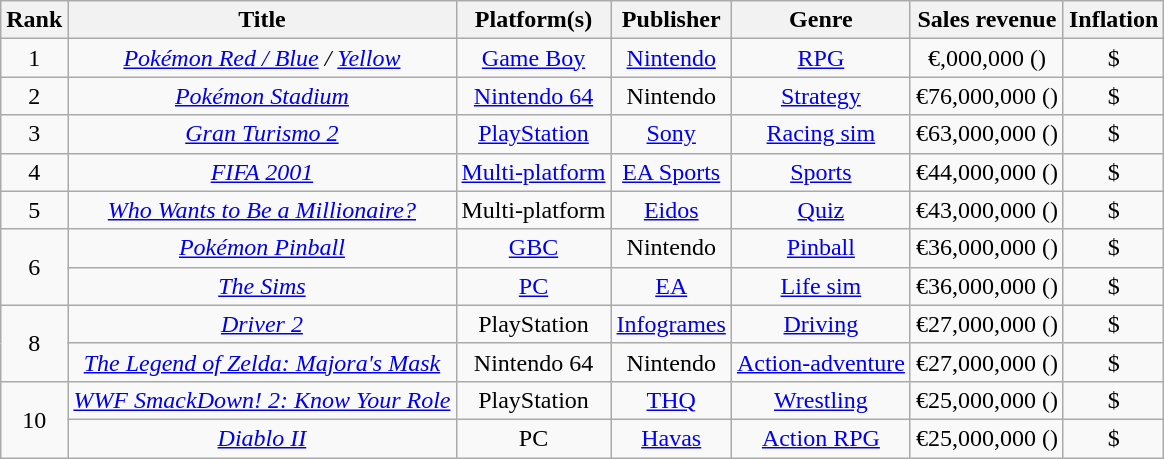<table class="wikitable sortable" style="text-align:center">
<tr>
<th>Rank</th>
<th>Title</th>
<th>Platform(s)</th>
<th>Publisher</th>
<th>Genre</th>
<th>Sales revenue</th>
<th>Inflation</th>
</tr>
<tr>
<td>1</td>
<td><em><a href='#'>Pokémon Red / Blue</a> / <a href='#'>Yellow</a></em></td>
<td><a href='#'>Game Boy</a></td>
<td><a href='#'>Nintendo</a></td>
<td><a href='#'>RPG</a></td>
<td>€,000,000 ()</td>
<td>$</td>
</tr>
<tr>
<td>2</td>
<td><em><a href='#'>Pokémon Stadium</a></em></td>
<td><a href='#'>Nintendo 64</a></td>
<td>Nintendo</td>
<td><a href='#'>Strategy</a></td>
<td>€76,000,000 ()</td>
<td>$</td>
</tr>
<tr>
<td>3</td>
<td><em><a href='#'>Gran Turismo 2</a></em></td>
<td><a href='#'>PlayStation</a></td>
<td><a href='#'>Sony</a></td>
<td><a href='#'>Racing sim</a></td>
<td>€63,000,000 ()</td>
<td>$</td>
</tr>
<tr>
<td>4</td>
<td><em><a href='#'>FIFA 2001</a></em></td>
<td><a href='#'>Multi-platform</a></td>
<td><a href='#'>EA Sports</a></td>
<td><a href='#'>Sports</a></td>
<td>€44,000,000 ()</td>
<td>$</td>
</tr>
<tr>
<td>5</td>
<td><a href='#'><em>Who Wants to Be a Millionaire?</em></a></td>
<td>Multi-platform</td>
<td><a href='#'>Eidos</a></td>
<td><a href='#'>Quiz</a></td>
<td>€43,000,000 ()</td>
<td>$</td>
</tr>
<tr>
<td rowspan="2">6</td>
<td><em><a href='#'>Pokémon Pinball</a></em></td>
<td><a href='#'>GBC</a></td>
<td>Nintendo</td>
<td><a href='#'>Pinball</a></td>
<td>€36,000,000 ()</td>
<td>$</td>
</tr>
<tr>
<td><a href='#'><em>The Sims</em></a></td>
<td><a href='#'>PC</a></td>
<td><a href='#'>EA</a></td>
<td><a href='#'>Life sim</a></td>
<td>€36,000,000 ()</td>
<td>$</td>
</tr>
<tr>
<td rowspan="2">8</td>
<td><em><a href='#'>Driver 2</a></em></td>
<td>PlayStation</td>
<td><a href='#'>Infogrames</a></td>
<td><a href='#'>Driving</a></td>
<td>€27,000,000 ()</td>
<td>$</td>
</tr>
<tr>
<td><em><a href='#'>The Legend of Zelda: Majora's Mask</a></em></td>
<td>Nintendo 64</td>
<td>Nintendo</td>
<td><a href='#'>Action-adventure</a></td>
<td>€27,000,000 ()</td>
<td>$</td>
</tr>
<tr>
<td rowspan="2">10</td>
<td><em><a href='#'>WWF SmackDown! 2: Know Your Role</a></em></td>
<td>PlayStation</td>
<td><a href='#'>THQ</a></td>
<td><a href='#'>Wrestling</a></td>
<td>€25,000,000 ()</td>
<td>$</td>
</tr>
<tr>
<td><em><a href='#'>Diablo II</a></em></td>
<td>PC</td>
<td><a href='#'>Havas</a></td>
<td><a href='#'>Action RPG</a></td>
<td>€25,000,000 ()</td>
<td>$</td>
</tr>
</table>
